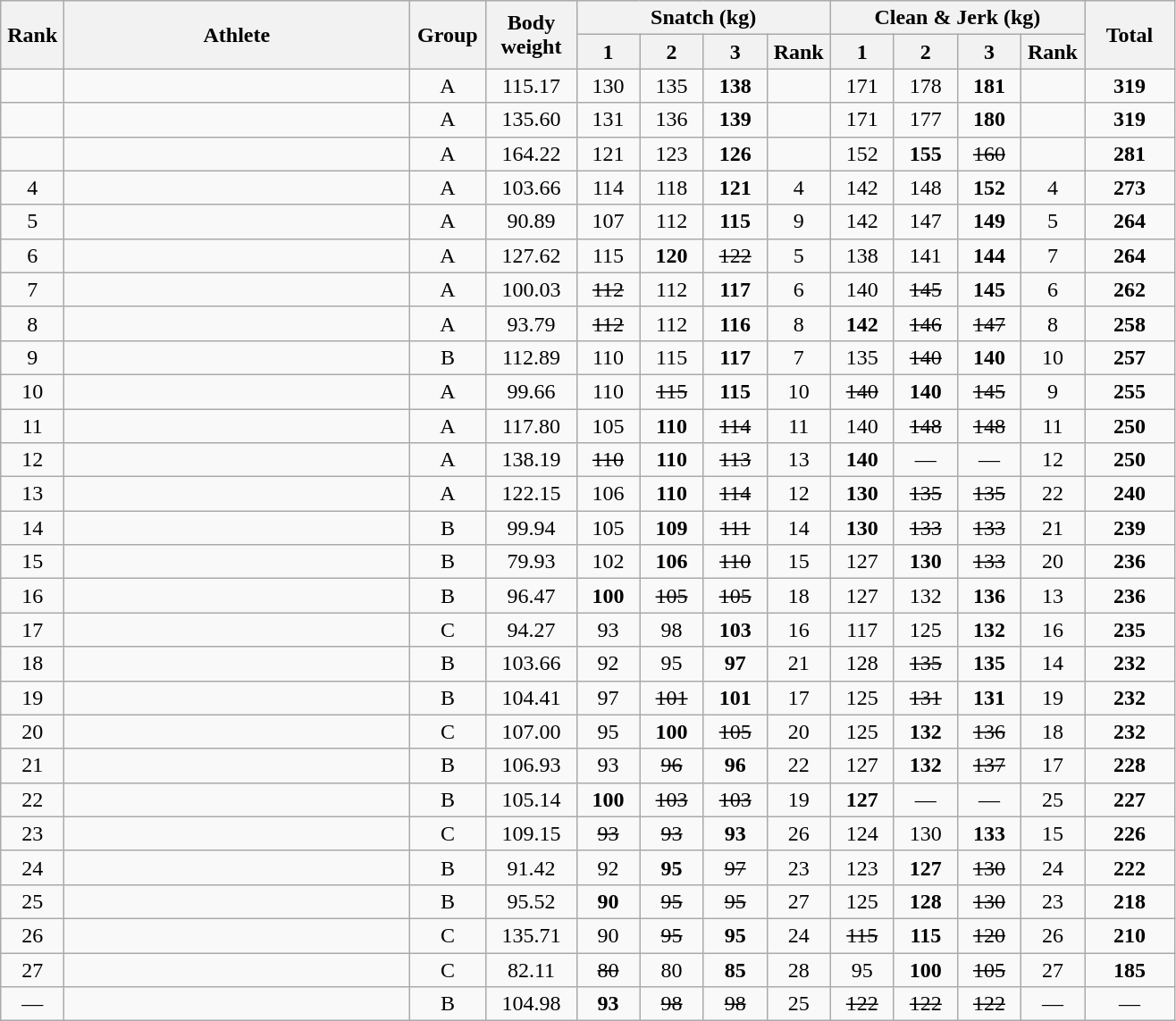<table class = "wikitable" style="text-align:center;">
<tr>
<th rowspan=2 width=40>Rank</th>
<th rowspan=2 width=250>Athlete</th>
<th rowspan=2 width=50>Group</th>
<th rowspan=2 width=60>Body weight</th>
<th colspan=4>Snatch (kg)</th>
<th colspan=4>Clean & Jerk (kg)</th>
<th rowspan=2 width=60>Total</th>
</tr>
<tr>
<th width=40>1</th>
<th width=40>2</th>
<th width=40>3</th>
<th width=40>Rank</th>
<th width=40>1</th>
<th width=40>2</th>
<th width=40>3</th>
<th width=40>Rank</th>
</tr>
<tr>
<td></td>
<td align=left></td>
<td>A</td>
<td>115.17</td>
<td>130</td>
<td>135</td>
<td><strong>138</strong></td>
<td></td>
<td>171</td>
<td>178</td>
<td><strong>181</strong></td>
<td></td>
<td><strong>319</strong></td>
</tr>
<tr>
<td></td>
<td align=left></td>
<td>A</td>
<td>135.60</td>
<td>131</td>
<td>136</td>
<td><strong>139</strong></td>
<td></td>
<td>171</td>
<td>177</td>
<td><strong>180</strong></td>
<td></td>
<td><strong>319</strong></td>
</tr>
<tr>
<td></td>
<td align=left></td>
<td>A</td>
<td>164.22</td>
<td>121</td>
<td>123</td>
<td><strong>126</strong></td>
<td></td>
<td>152</td>
<td><strong>155</strong></td>
<td><s>160</s></td>
<td></td>
<td><strong>281</strong></td>
</tr>
<tr>
<td>4</td>
<td align=left></td>
<td>A</td>
<td>103.66</td>
<td>114</td>
<td>118</td>
<td><strong>121</strong></td>
<td>4</td>
<td>142</td>
<td>148</td>
<td><strong>152</strong></td>
<td>4</td>
<td><strong>273</strong></td>
</tr>
<tr>
<td>5</td>
<td align=left></td>
<td>A</td>
<td>90.89</td>
<td>107</td>
<td>112</td>
<td><strong>115</strong></td>
<td>9</td>
<td>142</td>
<td>147</td>
<td><strong>149</strong></td>
<td>5</td>
<td><strong>264</strong></td>
</tr>
<tr>
<td>6</td>
<td align=left></td>
<td>A</td>
<td>127.62</td>
<td>115</td>
<td><strong>120</strong></td>
<td><s>122</s></td>
<td>5</td>
<td>138</td>
<td>141</td>
<td><strong>144</strong></td>
<td>7</td>
<td><strong>264</strong></td>
</tr>
<tr>
<td>7</td>
<td align=left></td>
<td>A</td>
<td>100.03</td>
<td><s>112</s></td>
<td>112</td>
<td><strong>117</strong></td>
<td>6</td>
<td>140</td>
<td><s>145</s></td>
<td><strong>145</strong></td>
<td>6</td>
<td><strong>262</strong></td>
</tr>
<tr>
<td>8</td>
<td align=left></td>
<td>A</td>
<td>93.79</td>
<td><s>112</s></td>
<td>112</td>
<td><strong>116</strong></td>
<td>8</td>
<td><strong>142</strong></td>
<td><s>146</s></td>
<td><s>147</s></td>
<td>8</td>
<td><strong>258</strong></td>
</tr>
<tr>
<td>9</td>
<td align=left></td>
<td>B</td>
<td>112.89</td>
<td>110</td>
<td>115</td>
<td><strong>117</strong></td>
<td>7</td>
<td>135</td>
<td><s>140</s></td>
<td><strong>140</strong></td>
<td>10</td>
<td><strong>257</strong></td>
</tr>
<tr>
<td>10</td>
<td align=left></td>
<td>A</td>
<td>99.66</td>
<td>110</td>
<td><s>115</s></td>
<td><strong>115</strong></td>
<td>10</td>
<td><s>140</s></td>
<td><strong>140</strong></td>
<td><s>145</s></td>
<td>9</td>
<td><strong>255</strong></td>
</tr>
<tr>
<td>11</td>
<td align=left></td>
<td>A</td>
<td>117.80</td>
<td>105</td>
<td><strong>110</strong></td>
<td><s>114</s></td>
<td>11</td>
<td>140</td>
<td><s>148</s></td>
<td><s>148</s></td>
<td>11</td>
<td><strong>250</strong></td>
</tr>
<tr>
<td>12</td>
<td align=left></td>
<td>A</td>
<td>138.19</td>
<td><s>110</s></td>
<td><strong>110</strong></td>
<td><s>113</s></td>
<td>13</td>
<td><strong>140</strong></td>
<td>—</td>
<td>—</td>
<td>12</td>
<td><strong>250</strong></td>
</tr>
<tr>
<td>13</td>
<td align=left></td>
<td>A</td>
<td>122.15</td>
<td>106</td>
<td><strong>110</strong></td>
<td><s>114</s></td>
<td>12</td>
<td><strong>130</strong></td>
<td><s>135</s></td>
<td><s>135</s></td>
<td>22</td>
<td><strong>240</strong></td>
</tr>
<tr>
<td>14</td>
<td align=left></td>
<td>B</td>
<td>99.94</td>
<td>105</td>
<td><strong>109</strong></td>
<td><s>111</s></td>
<td>14</td>
<td><strong>130</strong></td>
<td><s>133</s></td>
<td><s>133</s></td>
<td>21</td>
<td><strong>239</strong></td>
</tr>
<tr>
<td>15</td>
<td align=left></td>
<td>B</td>
<td>79.93</td>
<td>102</td>
<td><strong>106</strong></td>
<td><s>110</s></td>
<td>15</td>
<td>127</td>
<td><strong>130</strong></td>
<td><s>133</s></td>
<td>20</td>
<td><strong>236</strong></td>
</tr>
<tr>
<td>16</td>
<td align=left></td>
<td>B</td>
<td>96.47</td>
<td><strong>100</strong></td>
<td><s>105</s></td>
<td><s>105</s></td>
<td>18</td>
<td>127</td>
<td>132</td>
<td><strong>136</strong></td>
<td>13</td>
<td><strong>236</strong></td>
</tr>
<tr>
<td>17</td>
<td align=left></td>
<td>C</td>
<td>94.27</td>
<td>93</td>
<td>98</td>
<td><strong>103</strong></td>
<td>16</td>
<td>117</td>
<td>125</td>
<td><strong>132</strong></td>
<td>16</td>
<td><strong>235</strong></td>
</tr>
<tr>
<td>18</td>
<td align=left></td>
<td>B</td>
<td>103.66</td>
<td>92</td>
<td>95</td>
<td><strong>97</strong></td>
<td>21</td>
<td>128</td>
<td><s>135</s></td>
<td><strong>135</strong></td>
<td>14</td>
<td><strong>232</strong></td>
</tr>
<tr>
<td>19</td>
<td align=left></td>
<td>B</td>
<td>104.41</td>
<td>97</td>
<td><s>101</s></td>
<td><strong>101</strong></td>
<td>17</td>
<td>125</td>
<td><s>131</s></td>
<td><strong>131</strong></td>
<td>19</td>
<td><strong>232</strong></td>
</tr>
<tr>
<td>20</td>
<td align=left></td>
<td>C</td>
<td>107.00</td>
<td>95</td>
<td><strong>100</strong></td>
<td><s>105</s></td>
<td>20</td>
<td>125</td>
<td><strong>132</strong></td>
<td><s>136</s></td>
<td>18</td>
<td><strong>232</strong></td>
</tr>
<tr>
<td>21</td>
<td align=left></td>
<td>B</td>
<td>106.93</td>
<td>93</td>
<td><s>96</s></td>
<td><strong>96</strong></td>
<td>22</td>
<td>127</td>
<td><strong>132</strong></td>
<td><s>137</s></td>
<td>17</td>
<td><strong>228</strong></td>
</tr>
<tr>
<td>22</td>
<td align=left></td>
<td>B</td>
<td>105.14</td>
<td><strong>100</strong></td>
<td><s>103</s></td>
<td><s>103</s></td>
<td>19</td>
<td><strong>127</strong></td>
<td>—</td>
<td>—</td>
<td>25</td>
<td><strong>227</strong></td>
</tr>
<tr>
<td>23</td>
<td align=left></td>
<td>C</td>
<td>109.15</td>
<td><s>93</s></td>
<td><s>93</s></td>
<td><strong>93</strong></td>
<td>26</td>
<td>124</td>
<td>130</td>
<td><strong>133</strong></td>
<td>15</td>
<td><strong>226</strong></td>
</tr>
<tr>
<td>24</td>
<td align=left></td>
<td>B</td>
<td>91.42</td>
<td>92</td>
<td><strong>95</strong></td>
<td><s>97</s></td>
<td>23</td>
<td>123</td>
<td><strong>127</strong></td>
<td><s>130</s></td>
<td>24</td>
<td><strong>222</strong></td>
</tr>
<tr>
<td>25</td>
<td align=left></td>
<td>B</td>
<td>95.52</td>
<td><strong>90</strong></td>
<td><s>95</s></td>
<td><s>95</s></td>
<td>27</td>
<td>125</td>
<td><strong>128</strong></td>
<td><s>130</s></td>
<td>23</td>
<td><strong>218</strong></td>
</tr>
<tr>
<td>26</td>
<td align=left></td>
<td>C</td>
<td>135.71</td>
<td>90</td>
<td><s>95</s></td>
<td><strong>95</strong></td>
<td>24</td>
<td><s>115</s></td>
<td><strong>115</strong></td>
<td><s>120</s></td>
<td>26</td>
<td><strong>210</strong></td>
</tr>
<tr>
<td>27</td>
<td align=left></td>
<td>C</td>
<td>82.11</td>
<td><s>80</s></td>
<td>80</td>
<td><strong>85</strong></td>
<td>28</td>
<td>95</td>
<td><strong>100</strong></td>
<td><s>105</s></td>
<td>27</td>
<td><strong>185</strong></td>
</tr>
<tr>
<td>—</td>
<td align=left></td>
<td>B</td>
<td>104.98</td>
<td><strong>93</strong></td>
<td><s>98</s></td>
<td><s>98</s></td>
<td>25</td>
<td><s>122</s></td>
<td><s>122</s></td>
<td><s>122</s></td>
<td>—</td>
<td>—</td>
</tr>
</table>
